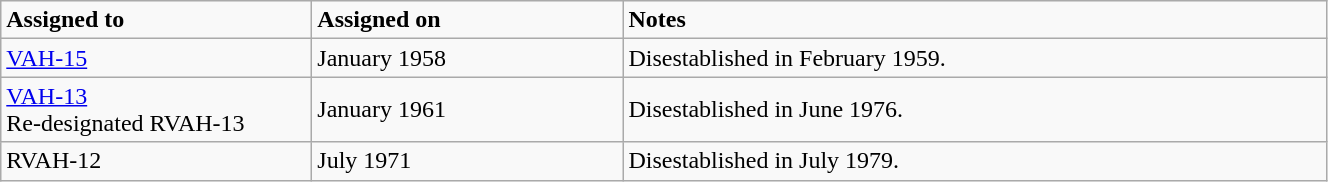<table class="wikitable" style="width: 70%;">
<tr>
<td style="width: 200px;"><strong>Assigned to</strong></td>
<td style="width: 200px;"><strong>Assigned on</strong></td>
<td><strong>Notes</strong></td>
</tr>
<tr>
<td><a href='#'>VAH-15</a></td>
<td>January 1958</td>
<td>Disestablished in February 1959.</td>
</tr>
<tr>
<td><a href='#'>VAH-13</a><br>Re-designated RVAH-13</td>
<td>January 1961</td>
<td>Disestablished in June 1976.</td>
</tr>
<tr>
<td>RVAH-12</td>
<td>July 1971</td>
<td>Disestablished in July 1979.</td>
</tr>
</table>
